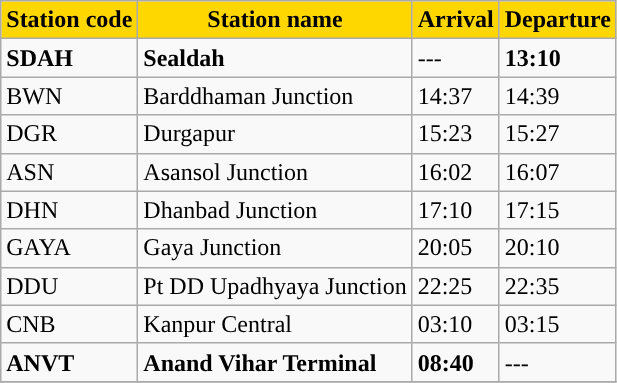<table class="wikitable">
<tr>
<th style="background:gold;">Station code</th>
<th ! style="background:gold;">Station name</th>
<th ! style="background:gold;">Arrival</th>
<th ! style="background:gold;">Departure</th>
</tr>
<tr>
<td><strong>SDAH</strong></td>
<td><strong>Sealdah</strong></td>
<td>---</td>
<td><strong>13:10</strong></td>
</tr>
<tr>
<td>BWN</td>
<td>Barddhaman Junction</td>
<td>14:37</td>
<td>14:39</td>
</tr>
<tr>
<td>DGR</td>
<td>Durgapur</td>
<td>15:23</td>
<td>15:27</td>
</tr>
<tr>
<td>ASN</td>
<td>Asansol Junction</td>
<td>16:02</td>
<td>16:07</td>
</tr>
<tr>
<td>DHN</td>
<td>Dhanbad Junction</td>
<td>17:10</td>
<td>17:15</td>
</tr>
<tr>
<td>GAYA</td>
<td>Gaya Junction</td>
<td>20:05</td>
<td>20:10</td>
</tr>
<tr>
<td>DDU</td>
<td>Pt DD Upadhyaya Junction</td>
<td>22:25</td>
<td>22:35</td>
</tr>
<tr>
<td>CNB</td>
<td>Kanpur Central</td>
<td>03:10</td>
<td>03:15</td>
</tr>
<tr>
<td><strong>ANVT</strong></td>
<td><strong>Anand Vihar Terminal</strong></td>
<td><strong>08:40</strong></td>
<td>---</td>
</tr>
<tr>
</tr>
</table>
